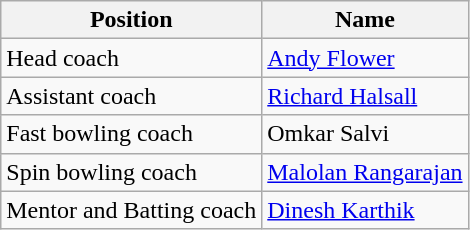<table class="wikitable">
<tr>
<th>Position</th>
<th>Name</th>
</tr>
<tr>
<td>Head coach</td>
<td><a href='#'>Andy Flower</a></td>
</tr>
<tr>
<td>Assistant coach</td>
<td><a href='#'>Richard Halsall</a></td>
</tr>
<tr>
<td>Fast bowling coach</td>
<td>Omkar Salvi</td>
</tr>
<tr>
<td>Spin bowling coach</td>
<td><a href='#'>Malolan Rangarajan</a></td>
</tr>
<tr>
<td>Mentor and Batting coach</td>
<td><a href='#'>Dinesh Karthik</a></td>
</tr>
</table>
